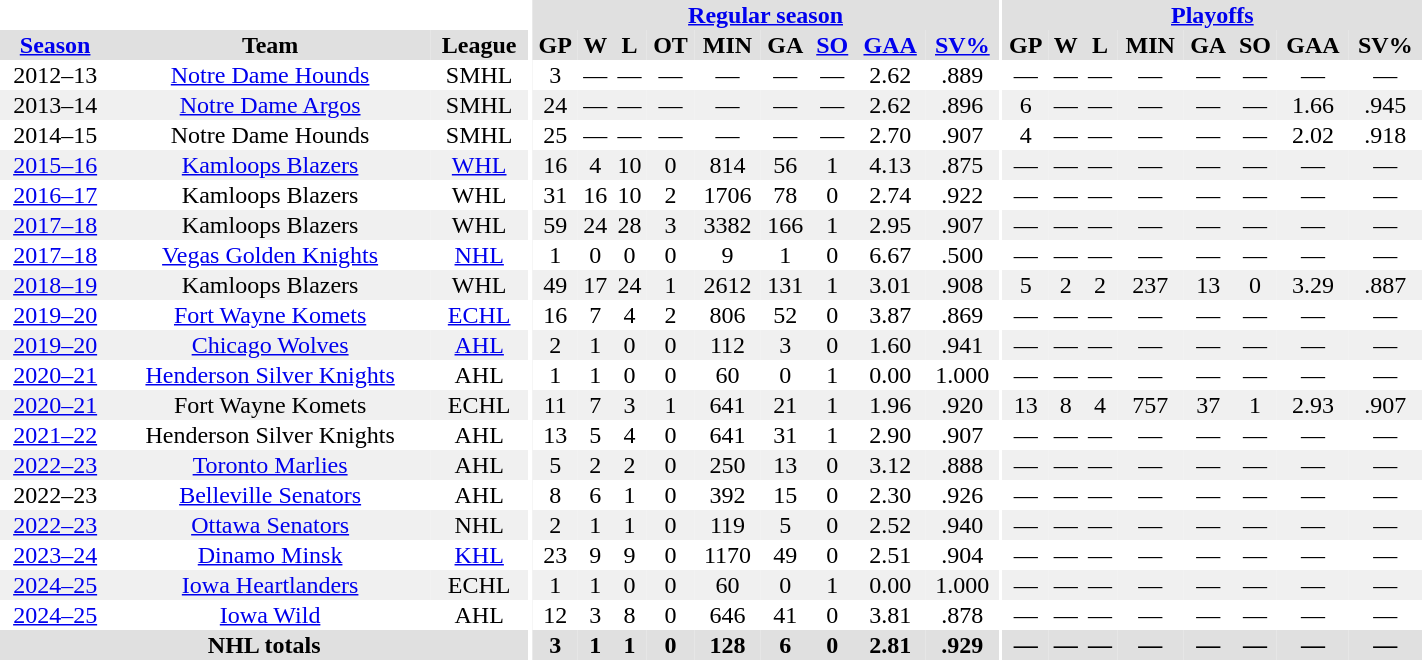<table border="0" cellpadding="1" cellspacing="0" style="text-align:center; width:75%">
<tr ALIGN="center" bgcolor="#e0e0e0">
<th align="center" colspan="3" bgcolor="#ffffff"></th>
<th align="center" rowspan="99" bgcolor="#ffffff"></th>
<th align="center" colspan="9" bgcolor="#e0e0e0"><a href='#'>Regular season</a></th>
<th align="center" rowspan="99" bgcolor="#ffffff"></th>
<th align="center" colspan="8" bgcolor="#e0e0e0"><a href='#'>Playoffs</a></th>
</tr>
<tr ALIGN="center" bgcolor="#e0e0e0">
<th><a href='#'>Season</a></th>
<th>Team</th>
<th>League</th>
<th>GP</th>
<th>W</th>
<th>L</th>
<th>OT</th>
<th>MIN</th>
<th>GA</th>
<th><a href='#'>SO</a></th>
<th><a href='#'>GAA</a></th>
<th><a href='#'>SV%</a></th>
<th>GP</th>
<th>W</th>
<th>L</th>
<th>MIN</th>
<th>GA</th>
<th>SO</th>
<th>GAA</th>
<th>SV%</th>
</tr>
<tr ALIGN="center">
<td>2012–13</td>
<td><a href='#'>Notre Dame Hounds</a></td>
<td>SMHL</td>
<td>3</td>
<td>—</td>
<td>—</td>
<td>—</td>
<td>—</td>
<td>—</td>
<td>—</td>
<td>2.62</td>
<td>.889</td>
<td>—</td>
<td>—</td>
<td>—</td>
<td>—</td>
<td>—</td>
<td>—</td>
<td>—</td>
<td>—</td>
</tr>
<tr ALIGN="center" bgcolor="#f0f0f0">
<td>2013–14</td>
<td><a href='#'>Notre Dame Argos</a></td>
<td>SMHL</td>
<td>24</td>
<td>—</td>
<td>—</td>
<td>—</td>
<td>—</td>
<td>—</td>
<td>—</td>
<td>2.62</td>
<td>.896</td>
<td>6</td>
<td>—</td>
<td>—</td>
<td>—</td>
<td>—</td>
<td>—</td>
<td>1.66</td>
<td>.945</td>
</tr>
<tr ALIGN="center">
<td>2014–15</td>
<td>Notre Dame Hounds</td>
<td>SMHL</td>
<td>25</td>
<td>—</td>
<td>—</td>
<td>—</td>
<td>—</td>
<td>—</td>
<td>—</td>
<td>2.70</td>
<td>.907</td>
<td>4</td>
<td>—</td>
<td>—</td>
<td>—</td>
<td>—</td>
<td>—</td>
<td>2.02</td>
<td>.918</td>
</tr>
<tr ALIGN="center" bgcolor="#f0f0f0">
<td><a href='#'>2015–16</a></td>
<td><a href='#'>Kamloops Blazers</a></td>
<td><a href='#'>WHL</a></td>
<td>16</td>
<td>4</td>
<td>10</td>
<td>0</td>
<td>814</td>
<td>56</td>
<td>1</td>
<td>4.13</td>
<td>.875</td>
<td>—</td>
<td>—</td>
<td>—</td>
<td>—</td>
<td>—</td>
<td>—</td>
<td>—</td>
<td>—</td>
</tr>
<tr ALIGN="center">
<td><a href='#'>2016–17</a></td>
<td>Kamloops Blazers</td>
<td>WHL</td>
<td>31</td>
<td>16</td>
<td>10</td>
<td>2</td>
<td>1706</td>
<td>78</td>
<td>0</td>
<td>2.74</td>
<td>.922</td>
<td>—</td>
<td>—</td>
<td>—</td>
<td>—</td>
<td>—</td>
<td>—</td>
<td>—</td>
<td>—</td>
</tr>
<tr ALIGN="center" bgcolor="#f0f0f0">
<td><a href='#'>2017–18</a></td>
<td>Kamloops Blazers</td>
<td>WHL</td>
<td>59</td>
<td>24</td>
<td>28</td>
<td>3</td>
<td>3382</td>
<td>166</td>
<td>1</td>
<td>2.95</td>
<td>.907</td>
<td>—</td>
<td>—</td>
<td>—</td>
<td>—</td>
<td>—</td>
<td>—</td>
<td>—</td>
<td>—</td>
</tr>
<tr ALIGN="center">
<td><a href='#'>2017–18</a></td>
<td><a href='#'>Vegas Golden Knights</a></td>
<td><a href='#'>NHL</a></td>
<td>1</td>
<td>0</td>
<td>0</td>
<td>0</td>
<td>9</td>
<td>1</td>
<td>0</td>
<td>6.67</td>
<td>.500</td>
<td>—</td>
<td>—</td>
<td>—</td>
<td>—</td>
<td>—</td>
<td>—</td>
<td>—</td>
<td>—</td>
</tr>
<tr ALIGN="center" bgcolor="#f0f0f0">
<td><a href='#'>2018–19</a></td>
<td>Kamloops Blazers</td>
<td>WHL</td>
<td>49</td>
<td>17</td>
<td>24</td>
<td>1</td>
<td>2612</td>
<td>131</td>
<td>1</td>
<td>3.01</td>
<td>.908</td>
<td>5</td>
<td>2</td>
<td>2</td>
<td>237</td>
<td>13</td>
<td>0</td>
<td>3.29</td>
<td>.887</td>
</tr>
<tr ALIGN="center">
<td><a href='#'>2019–20</a></td>
<td><a href='#'>Fort Wayne Komets</a></td>
<td><a href='#'>ECHL</a></td>
<td>16</td>
<td>7</td>
<td>4</td>
<td>2</td>
<td>806</td>
<td>52</td>
<td>0</td>
<td>3.87</td>
<td>.869</td>
<td>—</td>
<td>—</td>
<td>—</td>
<td>—</td>
<td>—</td>
<td>—</td>
<td>—</td>
<td>—</td>
</tr>
<tr ALIGN="center" bgcolor="#f0f0f0">
<td><a href='#'>2019–20</a></td>
<td><a href='#'>Chicago Wolves</a></td>
<td><a href='#'>AHL</a></td>
<td>2</td>
<td>1</td>
<td>0</td>
<td>0</td>
<td>112</td>
<td>3</td>
<td>0</td>
<td>1.60</td>
<td>.941</td>
<td>—</td>
<td>—</td>
<td>—</td>
<td>—</td>
<td>—</td>
<td>—</td>
<td>—</td>
<td>—</td>
</tr>
<tr ALIGN="center">
<td><a href='#'>2020–21</a></td>
<td><a href='#'>Henderson Silver Knights</a></td>
<td>AHL</td>
<td>1</td>
<td>1</td>
<td>0</td>
<td>0</td>
<td>60</td>
<td>0</td>
<td>1</td>
<td>0.00</td>
<td>1.000</td>
<td>—</td>
<td>—</td>
<td>—</td>
<td>—</td>
<td>—</td>
<td>—</td>
<td>—</td>
<td>—</td>
</tr>
<tr ALIGN="center" bgcolor="#f0f0f0">
<td><a href='#'>2020–21</a></td>
<td>Fort Wayne Komets</td>
<td>ECHL</td>
<td>11</td>
<td>7</td>
<td>3</td>
<td>1</td>
<td>641</td>
<td>21</td>
<td>1</td>
<td>1.96</td>
<td>.920</td>
<td>13</td>
<td>8</td>
<td>4</td>
<td>757</td>
<td>37</td>
<td>1</td>
<td>2.93</td>
<td>.907</td>
</tr>
<tr ALIGN="center">
<td><a href='#'>2021–22</a></td>
<td>Henderson Silver Knights</td>
<td>AHL</td>
<td>13</td>
<td>5</td>
<td>4</td>
<td>0</td>
<td>641</td>
<td>31</td>
<td>1</td>
<td>2.90</td>
<td>.907</td>
<td>—</td>
<td>—</td>
<td>—</td>
<td>—</td>
<td>—</td>
<td>—</td>
<td>—</td>
<td>—</td>
</tr>
<tr ALIGN="center" bgcolor="#f0f0f0">
<td><a href='#'>2022–23</a></td>
<td><a href='#'>Toronto Marlies</a></td>
<td>AHL</td>
<td>5</td>
<td>2</td>
<td>2</td>
<td>0</td>
<td>250</td>
<td>13</td>
<td>0</td>
<td>3.12</td>
<td>.888</td>
<td>—</td>
<td>—</td>
<td>—</td>
<td>—</td>
<td>—</td>
<td>—</td>
<td>—</td>
<td>—</td>
</tr>
<tr ALIGN="center">
<td>2022–23</td>
<td><a href='#'>Belleville Senators</a></td>
<td>AHL</td>
<td>8</td>
<td>6</td>
<td>1</td>
<td>0</td>
<td>392</td>
<td>15</td>
<td>0</td>
<td>2.30</td>
<td>.926</td>
<td>—</td>
<td>—</td>
<td>—</td>
<td>—</td>
<td>—</td>
<td>—</td>
<td>—</td>
<td>—</td>
</tr>
<tr ALIGN="center" bgcolor="#f0f0f0">
<td><a href='#'>2022–23</a></td>
<td><a href='#'>Ottawa Senators</a></td>
<td>NHL</td>
<td>2</td>
<td>1</td>
<td>1</td>
<td>0</td>
<td>119</td>
<td>5</td>
<td>0</td>
<td>2.52</td>
<td>.940</td>
<td>—</td>
<td>—</td>
<td>—</td>
<td>—</td>
<td>—</td>
<td>—</td>
<td>—</td>
<td>—</td>
</tr>
<tr ALIGN="center">
<td><a href='#'>2023–24</a></td>
<td><a href='#'>Dinamo Minsk</a></td>
<td><a href='#'>KHL</a></td>
<td>23</td>
<td>9</td>
<td>9</td>
<td>0</td>
<td>1170</td>
<td>49</td>
<td>0</td>
<td>2.51</td>
<td>.904</td>
<td>—</td>
<td>—</td>
<td>—</td>
<td>—</td>
<td>—</td>
<td>—</td>
<td>—</td>
<td>—</td>
</tr>
<tr ALIGN="center" bgcolor="#f0f0f0">
<td><a href='#'>2024–25</a></td>
<td><a href='#'>Iowa Heartlanders</a></td>
<td>ECHL</td>
<td>1</td>
<td>1</td>
<td>0</td>
<td>0</td>
<td>60</td>
<td>0</td>
<td>1</td>
<td>0.00</td>
<td>1.000</td>
<td>—</td>
<td>—</td>
<td>—</td>
<td>—</td>
<td>—</td>
<td>—</td>
<td>—</td>
<td>—</td>
</tr>
<tr ALIGN="center">
<td><a href='#'>2024–25</a></td>
<td><a href='#'>Iowa Wild</a></td>
<td>AHL</td>
<td>12</td>
<td>3</td>
<td>8</td>
<td>0</td>
<td>646</td>
<td>41</td>
<td>0</td>
<td>3.81</td>
<td>.878</td>
<td>—</td>
<td>—</td>
<td>—</td>
<td>—</td>
<td>—</td>
<td>—</td>
<td>—</td>
<td>—</td>
</tr>
<tr ALIGN="center" bgcolor="#e0e0e0">
<th colspan="3" align="center">NHL totals</th>
<th>3</th>
<th>1</th>
<th>1</th>
<th>0</th>
<th>128</th>
<th>6</th>
<th>0</th>
<th>2.81</th>
<th>.929</th>
<th>—</th>
<th>—</th>
<th>—</th>
<th>—</th>
<th>—</th>
<th>—</th>
<th>—</th>
<th>—</th>
</tr>
</table>
